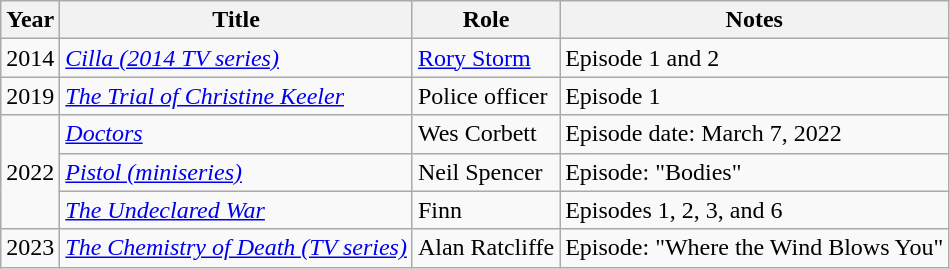<table class="wikitable sortable">
<tr>
<th>Year</th>
<th>Title</th>
<th>Role</th>
<th>Notes</th>
</tr>
<tr>
<td>2014</td>
<td><em><a href='#'>Cilla (2014 TV series)</a></em></td>
<td><a href='#'>Rory Storm</a></td>
<td>Episode 1 and 2</td>
</tr>
<tr>
<td>2019</td>
<td><em><a href='#'>The Trial of Christine Keeler</a></em></td>
<td>Police officer</td>
<td>Episode 1</td>
</tr>
<tr>
<td rowspan="3">2022</td>
<td><a href='#'><em>Doctors</em></a></td>
<td>Wes Corbett</td>
<td>Episode date: March 7, 2022</td>
</tr>
<tr>
<td><em><a href='#'>Pistol (miniseries)</a></em></td>
<td>Neil Spencer</td>
<td>Episode: "Bodies"</td>
</tr>
<tr>
<td><em><a href='#'>The Undeclared War</a></em></td>
<td>Finn</td>
<td>Episodes 1, 2, 3, and 6</td>
</tr>
<tr>
<td>2023</td>
<td><em><a href='#'>The Chemistry of Death (TV series)</a></em></td>
<td>Alan Ratcliffe</td>
<td>Episode: "Where the Wind Blows You"</td>
</tr>
</table>
